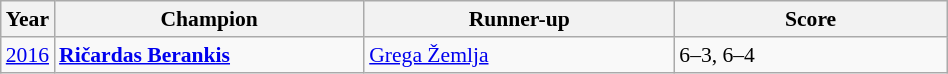<table class="wikitable" style="font-size:90%">
<tr>
<th>Year</th>
<th width="200">Champion</th>
<th width="200">Runner-up</th>
<th width="175">Score</th>
</tr>
<tr>
<td><a href='#'>2016</a></td>
<td> <strong><a href='#'>Ričardas Berankis</a></strong></td>
<td> <a href='#'>Grega Žemlja</a></td>
<td>6–3, 6–4</td>
</tr>
</table>
